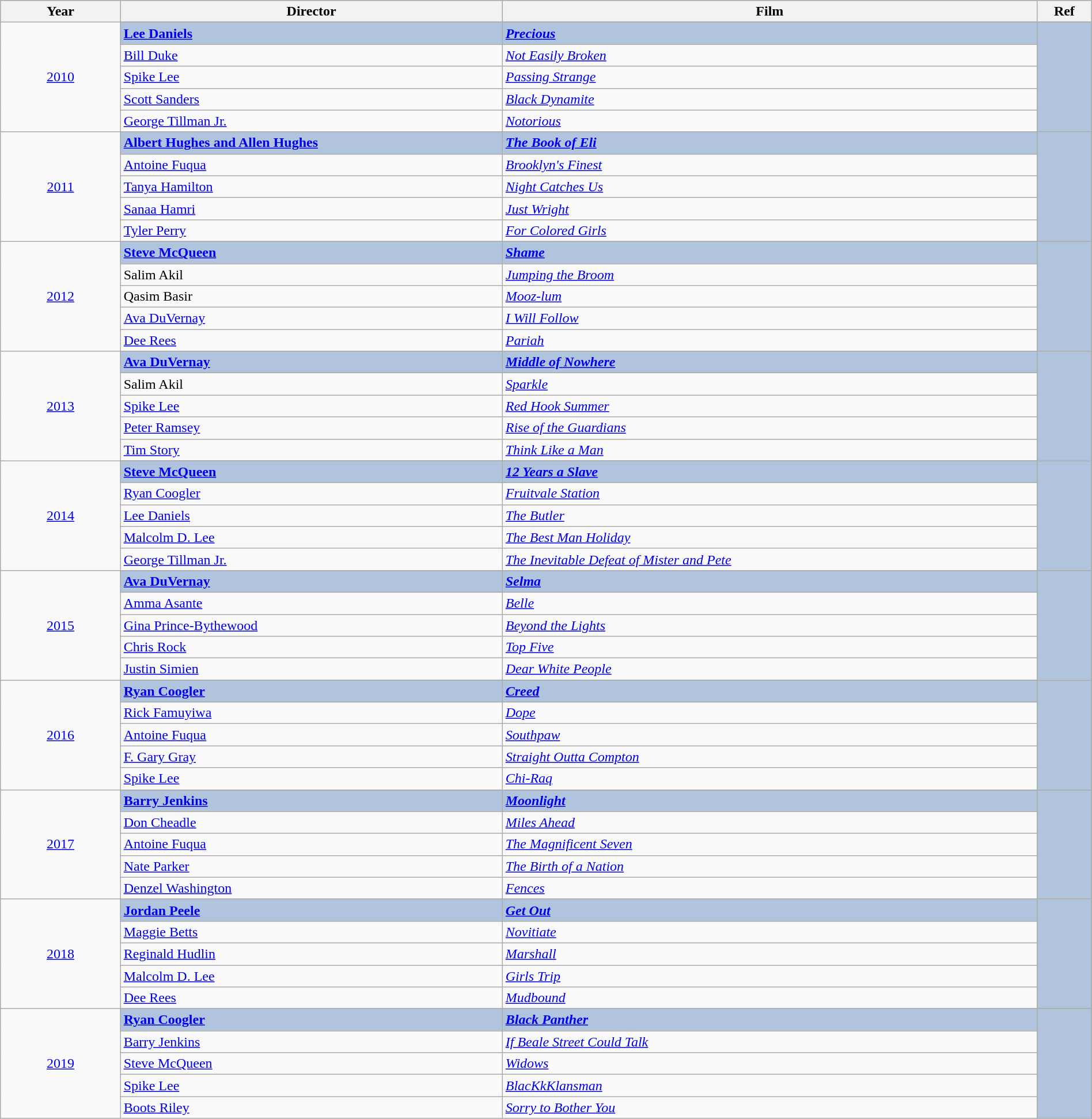<table class="wikitable" style="width:100%;">
<tr style="background:#bebebe;">
<th style="width:11%;">Year</th>
<th style="width:35%;">Director</th>
<th style="width:49%;">Film</th>
<th style="width:5%;">Ref</th>
</tr>
<tr>
<td rowspan="6" align="center"><a href='#'>2010</a></td>
</tr>
<tr style="background:#B0C4DE">
<td><strong><a href='#'>Lee Daniels</a></strong></td>
<td><strong><em><a href='#'>Precious</a></em></strong></td>
<td rowspan="6" align="center"></td>
</tr>
<tr>
<td><a href='#'>Bill Duke</a></td>
<td><em><a href='#'>Not Easily Broken</a></em></td>
</tr>
<tr>
<td><a href='#'>Spike Lee</a></td>
<td><em><a href='#'>Passing Strange</a></em></td>
</tr>
<tr>
<td><a href='#'>Scott Sanders</a></td>
<td><em><a href='#'>Black Dynamite</a></em></td>
</tr>
<tr>
<td><a href='#'>George Tillman Jr.</a></td>
<td><em><a href='#'>Notorious</a></em></td>
</tr>
<tr>
<td rowspan="6" align="center"><a href='#'>2011</a></td>
</tr>
<tr style="background:#B0C4DE">
<td><strong><a href='#'>Albert Hughes and Allen Hughes</a></strong></td>
<td><strong><em><a href='#'>The Book of Eli</a></em></strong></td>
<td rowspan="6" align="center"></td>
</tr>
<tr>
<td><a href='#'>Antoine Fuqua</a></td>
<td><em><a href='#'>Brooklyn's Finest</a></em></td>
</tr>
<tr>
<td><a href='#'>Tanya Hamilton</a></td>
<td><em><a href='#'>Night Catches Us</a></em></td>
</tr>
<tr>
<td><a href='#'>Sanaa Hamri</a></td>
<td><em><a href='#'>Just Wright</a></em></td>
</tr>
<tr>
<td><a href='#'>Tyler Perry</a></td>
<td><em><a href='#'>For Colored Girls</a></em></td>
</tr>
<tr>
<td rowspan="6" align="center"><a href='#'>2012</a></td>
</tr>
<tr style="background:#B0C4DE">
<td><strong><a href='#'>Steve McQueen</a></strong></td>
<td><strong><em><a href='#'>Shame</a></em></strong></td>
<td rowspan="6" align="center"></td>
</tr>
<tr>
<td>Salim Akil</td>
<td><em><a href='#'>Jumping the Broom</a></em></td>
</tr>
<tr>
<td>Qasim Basir</td>
<td><em><a href='#'>Mooz-lum</a></em></td>
</tr>
<tr>
<td><a href='#'>Ava DuVernay</a></td>
<td><em><a href='#'>I Will Follow</a></em></td>
</tr>
<tr>
<td><a href='#'>Dee Rees</a></td>
<td><em><a href='#'>Pariah</a></em></td>
</tr>
<tr>
<td rowspan="6" align="center"><a href='#'>2013</a></td>
</tr>
<tr style="background:#B0C4DE">
<td><strong><a href='#'>Ava DuVernay</a></strong></td>
<td><strong><em><a href='#'>Middle of Nowhere</a></em></strong></td>
<td rowspan="6" align="center"></td>
</tr>
<tr>
<td>Salim Akil</td>
<td><em><a href='#'>Sparkle</a></em></td>
</tr>
<tr>
<td><a href='#'>Spike Lee</a></td>
<td><em><a href='#'>Red Hook Summer</a></em></td>
</tr>
<tr>
<td><a href='#'>Peter Ramsey</a></td>
<td><em><a href='#'>Rise of the Guardians</a></em></td>
</tr>
<tr>
<td><a href='#'>Tim Story</a></td>
<td><em><a href='#'>Think Like a Man</a></em></td>
</tr>
<tr>
<td rowspan="6" align="center"><a href='#'>2014</a></td>
</tr>
<tr style="background:#B0C4DE">
<td><strong><a href='#'>Steve McQueen</a></strong></td>
<td><strong><em><a href='#'>12 Years a Slave</a></em></strong></td>
<td rowspan="6" align="center"></td>
</tr>
<tr>
<td><a href='#'>Ryan Coogler</a></td>
<td><em><a href='#'>Fruitvale Station</a></em></td>
</tr>
<tr>
<td><a href='#'>Lee Daniels</a></td>
<td><em><a href='#'>The Butler</a></em></td>
</tr>
<tr>
<td><a href='#'>Malcolm D. Lee</a></td>
<td><em><a href='#'>The Best Man Holiday</a></em></td>
</tr>
<tr>
<td><a href='#'>George Tillman Jr.</a></td>
<td><em><a href='#'>The Inevitable Defeat of Mister and Pete</a></em></td>
</tr>
<tr>
<td rowspan="6" align="center"><a href='#'>2015</a></td>
</tr>
<tr style="background:#B0C4DE">
<td><strong><a href='#'>Ava DuVernay</a></strong></td>
<td><strong><em><a href='#'>Selma</a></em></strong></td>
<td rowspan="6" align="center"></td>
</tr>
<tr>
<td><a href='#'>Amma Asante</a></td>
<td><em><a href='#'>Belle</a></em></td>
</tr>
<tr>
<td><a href='#'>Gina Prince-Bythewood</a></td>
<td><em><a href='#'>Beyond the Lights</a></em></td>
</tr>
<tr>
<td><a href='#'>Chris Rock</a></td>
<td><em><a href='#'>Top Five</a></em></td>
</tr>
<tr>
<td><a href='#'>Justin Simien</a></td>
<td><em><a href='#'>Dear White People</a></em></td>
</tr>
<tr>
<td rowspan="6" align="center"><a href='#'>2016</a></td>
</tr>
<tr style="background:#B0C4DE">
<td><strong><a href='#'>Ryan Coogler</a></strong></td>
<td><strong><em><a href='#'>Creed</a></em></strong></td>
<td rowspan="6" align="center"></td>
</tr>
<tr>
<td><a href='#'>Rick Famuyiwa</a></td>
<td><em><a href='#'>Dope</a></em></td>
</tr>
<tr>
<td><a href='#'>Antoine Fuqua</a></td>
<td><em><a href='#'>Southpaw</a></em></td>
</tr>
<tr>
<td><a href='#'>F. Gary Gray</a></td>
<td><em><a href='#'>Straight Outta Compton</a></em></td>
</tr>
<tr>
<td><a href='#'>Spike Lee</a></td>
<td><em><a href='#'>Chi-Raq</a></em></td>
</tr>
<tr>
<td rowspan="6" align="center"><a href='#'>2017</a></td>
</tr>
<tr style="background:#B0C4DE">
<td><strong><a href='#'>Barry Jenkins</a></strong></td>
<td><strong><em><a href='#'>Moonlight</a></em></strong></td>
<td rowspan="6" align="center"></td>
</tr>
<tr>
<td><a href='#'>Don Cheadle</a></td>
<td><em><a href='#'>Miles Ahead</a></em></td>
</tr>
<tr>
<td><a href='#'>Antoine Fuqua</a></td>
<td><em><a href='#'>The Magnificent Seven</a></em></td>
</tr>
<tr>
<td><a href='#'>Nate Parker</a></td>
<td><em><a href='#'>The Birth of a Nation</a></em></td>
</tr>
<tr>
<td><a href='#'>Denzel Washington</a></td>
<td><em><a href='#'>Fences</a></em></td>
</tr>
<tr>
<td rowspan="6" align="center"><a href='#'>2018</a></td>
</tr>
<tr style="background:#B0C4DE">
<td><strong><a href='#'>Jordan Peele</a></strong></td>
<td><strong><em><a href='#'>Get Out</a></em></strong></td>
<td rowspan="6" align="center"></td>
</tr>
<tr>
<td><a href='#'>Maggie Betts</a></td>
<td><em><a href='#'>Novitiate</a></em></td>
</tr>
<tr>
<td><a href='#'>Reginald Hudlin</a></td>
<td><em><a href='#'>Marshall</a></em></td>
</tr>
<tr>
<td><a href='#'>Malcolm D. Lee</a></td>
<td><em><a href='#'>Girls Trip</a></em></td>
</tr>
<tr>
<td><a href='#'>Dee Rees</a></td>
<td><em><a href='#'>Mudbound</a></em></td>
</tr>
<tr>
<td rowspan="6" align="center"><a href='#'>2019</a></td>
</tr>
<tr style="background:#B0C4DE">
<td><strong><a href='#'>Ryan Coogler</a></strong></td>
<td><strong><em><a href='#'>Black Panther</a></em></strong></td>
<td rowspan="6" align="center"></td>
</tr>
<tr>
<td><a href='#'>Barry Jenkins</a></td>
<td><em><a href='#'>If Beale Street Could Talk</a></em></td>
</tr>
<tr>
<td><a href='#'>Steve McQueen</a></td>
<td><em><a href='#'>Widows</a></em></td>
</tr>
<tr>
<td><a href='#'>Spike Lee</a></td>
<td><em><a href='#'>BlacKkKlansman</a></em></td>
</tr>
<tr>
<td><a href='#'>Boots Riley</a></td>
<td><em><a href='#'>Sorry to Bother You</a></em></td>
</tr>
</table>
